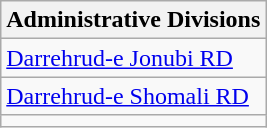<table class="wikitable">
<tr>
<th>Administrative Divisions</th>
</tr>
<tr>
<td><a href='#'>Darrehrud-e Jonubi RD</a></td>
</tr>
<tr>
<td><a href='#'>Darrehrud-e Shomali RD</a></td>
</tr>
<tr>
<td colspan=1></td>
</tr>
</table>
